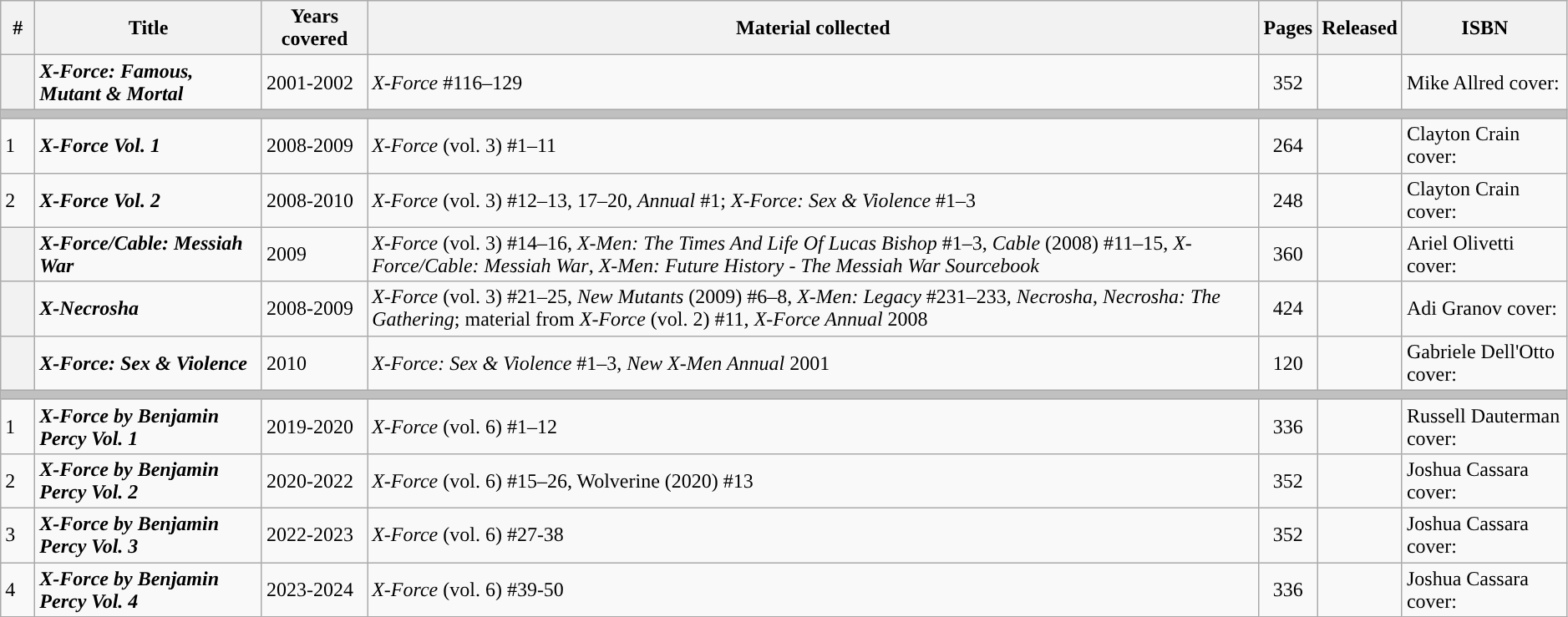<table class="wikitable sortable" width=99%>
<tr>
<th class="unsortable" width=20px>#</th>
<th>Title</th>
<th>Years covered</th>
<th class="unsortable">Material collected</th>
<th>Pages</th>
<th>Released</th>
<th class="unsortable">ISBN</th>
</tr>
<tr>
<th style="background-color: light grey;"></th>
<td><strong><em>X-Force: Famous, Mutant & Mortal</em></strong></td>
<td>2001-2002</td>
<td><em>X-Force</em> #116–129</td>
<td style="text-align: center;">352</td>
<td></td>
<td>Mike Allred cover: </td>
</tr>
<tr>
<th colspan=7 style="background-color: silver;"></th>
</tr>
<tr>
<td>1</td>
<td><strong><em>X-Force Vol. 1</em></strong></td>
<td>2008-2009</td>
<td><em>X-Force</em> (vol. 3) #1–11</td>
<td style="text-align: center;">264</td>
<td></td>
<td>Clayton Crain cover: </td>
</tr>
<tr>
<td>2</td>
<td><strong><em>X-Force Vol. 2</em></strong></td>
<td>2008-2010</td>
<td><em>X-Force</em> (vol. 3) #12–13, 17–20, <em>Annual</em> #1; <em>X-Force: Sex & Violence</em> #1–3</td>
<td style="text-align: center;">248</td>
<td></td>
<td>Clayton Crain cover: </td>
</tr>
<tr>
<th style="background-color: light grey;"></th>
<td><strong><em>X-Force/Cable: Messiah War</em></strong></td>
<td>2009</td>
<td><em>X-Force</em> (vol. 3) #14–16, <em>X-Men: The Times And Life Of Lucas Bishop</em> #1–3, <em>Cable</em> (2008) #11–15, <em>X-Force/Cable: Messiah War</em>, <em>X-Men: Future History - The Messiah War Sourcebook</em></td>
<td style="text-align: center;">360</td>
<td></td>
<td>Ariel Olivetti cover: </td>
</tr>
<tr>
<th style="background-color: light grey;"></th>
<td><strong><em>X-Necrosha</em></strong></td>
<td>2008-2009</td>
<td><em>X-Force</em> (vol. 3) #21–25, <em>New Mutants</em> (2009) #6–8, <em>X-Men: Legacy</em> #231–233, <em>Necrosha</em>, <em>Necrosha: The Gathering</em>; material from <em>X-Force</em> (vol. 2) #11, <em>X-Force Annual</em> 2008</td>
<td style="text-align: center;">424</td>
<td></td>
<td>Adi Granov cover: </td>
</tr>
<tr>
<th style="background-color: light grey;"></th>
<td><strong><em>X-Force: Sex & Violence</em></strong></td>
<td>2010</td>
<td><em>X-Force: Sex & Violence</em> #1–3, <em>New X-Men Annual</em> 2001</td>
<td style="text-align: center;">120</td>
<td></td>
<td>Gabriele Dell'Otto cover: </td>
</tr>
<tr>
<th colspan=7 style="background-color: silver;"></th>
</tr>
<tr>
<td>1</td>
<td><strong><em>X-Force by Benjamin Percy Vol. 1</em></strong></td>
<td>2019-2020</td>
<td><em>X-Force</em> (vol. 6) #1–12</td>
<td style="text-align: center;">336</td>
<td></td>
<td>Russell Dauterman cover: </td>
</tr>
<tr>
<td>2</td>
<td><strong><em>X-Force by Benjamin Percy Vol. 2</em></strong></td>
<td>2020-2022</td>
<td><em>X-Force</em> (vol. 6) #15–26, Wolverine (2020) #13</td>
<td style="text-align: center;">352</td>
<td></td>
<td>Joshua Cassara cover: </td>
</tr>
<tr>
<td>3</td>
<td><strong><em>X-Force by Benjamin Percy Vol. 3</em></strong></td>
<td>2022-2023</td>
<td><em>X-Force</em> (vol. 6) #27-38</td>
<td style="text-align: center;">352</td>
<td></td>
<td>Joshua Cassara cover: </td>
</tr>
<tr>
<td>4</td>
<td><strong><em>X-Force by Benjamin Percy Vol. 4</em></strong></td>
<td>2023-2024</td>
<td><em>X-Force</em> (vol. 6) #39-50</td>
<td style="text-align: center;">336</td>
<td></td>
<td>Joshua Cassara cover: </td>
</tr>
</table>
